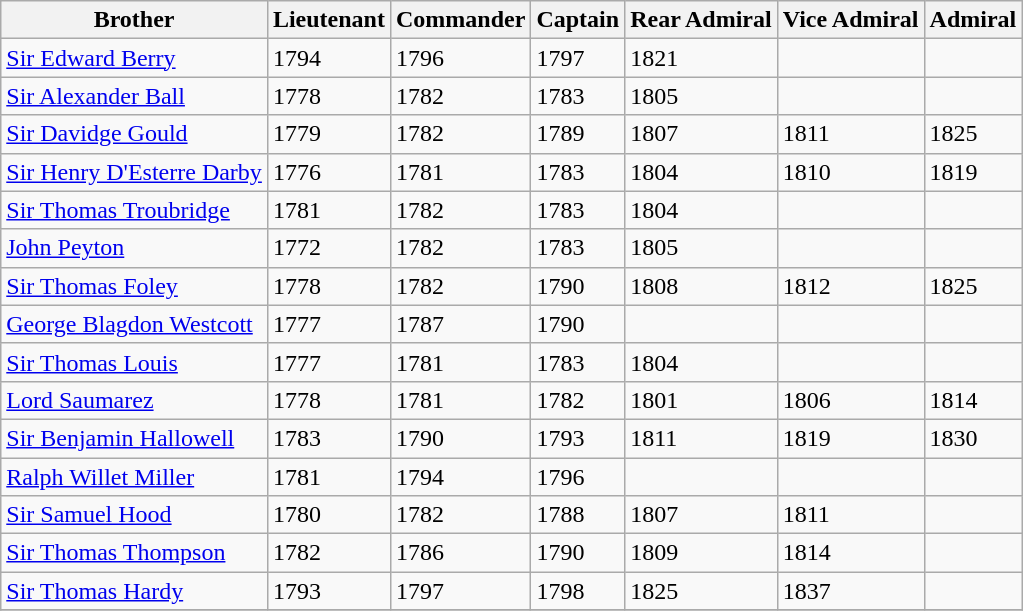<table class="wikitable sortable">
<tr>
<th>Brother</th>
<th>Lieutenant</th>
<th>Commander</th>
<th>Captain</th>
<th>Rear Admiral</th>
<th>Vice Admiral</th>
<th>Admiral</th>
</tr>
<tr>
<td><a href='#'>Sir Edward Berry</a></td>
<td>1794</td>
<td>1796</td>
<td>1797</td>
<td>1821</td>
<td></td>
<td></td>
</tr>
<tr>
<td><a href='#'>Sir Alexander Ball</a></td>
<td>1778</td>
<td>1782</td>
<td>1783</td>
<td>1805</td>
<td></td>
<td></td>
</tr>
<tr>
<td><a href='#'>Sir Davidge Gould</a></td>
<td>1779</td>
<td>1782</td>
<td>1789</td>
<td>1807</td>
<td>1811</td>
<td>1825</td>
</tr>
<tr>
<td><a href='#'>Sir Henry D'Esterre Darby</a></td>
<td>1776</td>
<td>1781</td>
<td>1783</td>
<td>1804</td>
<td>1810</td>
<td>1819</td>
</tr>
<tr>
<td><a href='#'>Sir Thomas Troubridge</a></td>
<td>1781</td>
<td>1782</td>
<td>1783</td>
<td>1804</td>
<td></td>
<td></td>
</tr>
<tr>
<td><a href='#'>John Peyton</a></td>
<td>1772</td>
<td>1782</td>
<td>1783</td>
<td>1805</td>
<td></td>
<td></td>
</tr>
<tr>
<td><a href='#'>Sir Thomas Foley</a></td>
<td>1778</td>
<td>1782</td>
<td>1790</td>
<td>1808</td>
<td>1812</td>
<td>1825</td>
</tr>
<tr>
<td><a href='#'>George Blagdon Westcott</a></td>
<td>1777</td>
<td>1787</td>
<td>1790</td>
<td></td>
<td></td>
<td></td>
</tr>
<tr>
<td><a href='#'>Sir Thomas Louis</a></td>
<td>1777</td>
<td>1781</td>
<td>1783</td>
<td>1804</td>
<td></td>
<td></td>
</tr>
<tr>
<td><a href='#'>Lord Saumarez</a></td>
<td>1778</td>
<td>1781</td>
<td>1782</td>
<td>1801</td>
<td>1806</td>
<td>1814</td>
</tr>
<tr>
<td><a href='#'>Sir Benjamin Hallowell</a></td>
<td>1783</td>
<td>1790</td>
<td>1793</td>
<td>1811</td>
<td>1819</td>
<td>1830</td>
</tr>
<tr>
<td><a href='#'>Ralph Willet Miller</a></td>
<td>1781</td>
<td>1794</td>
<td>1796</td>
<td></td>
<td></td>
<td></td>
</tr>
<tr>
<td><a href='#'>Sir Samuel Hood</a></td>
<td>1780</td>
<td>1782</td>
<td>1788</td>
<td>1807</td>
<td>1811</td>
<td></td>
</tr>
<tr>
<td><a href='#'>Sir Thomas Thompson</a></td>
<td>1782</td>
<td>1786</td>
<td>1790</td>
<td>1809</td>
<td>1814</td>
<td></td>
</tr>
<tr>
<td><a href='#'>Sir Thomas Hardy</a></td>
<td>1793</td>
<td>1797</td>
<td>1798</td>
<td>1825</td>
<td>1837</td>
<td></td>
</tr>
<tr>
</tr>
</table>
